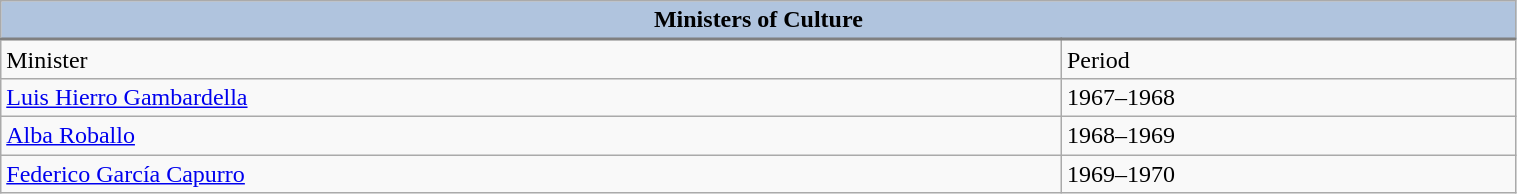<table class="wikitable" width=80%>
<tr>
<td style="text-align:center; border-bottom:2px solid gray;" bgcolor="lightsteelblue" colspan="2"><strong>Ministers of Culture</strong></td>
</tr>
<tr>
<td width=70%>Minister</td>
<td>Period</td>
</tr>
<tr>
<td><a href='#'>Luis Hierro Gambardella</a></td>
<td>1967–1968</td>
</tr>
<tr>
<td><a href='#'>Alba Roballo</a></td>
<td>1968–1969</td>
</tr>
<tr>
<td><a href='#'>Federico García Capurro</a></td>
<td>1969–1970</td>
</tr>
</table>
